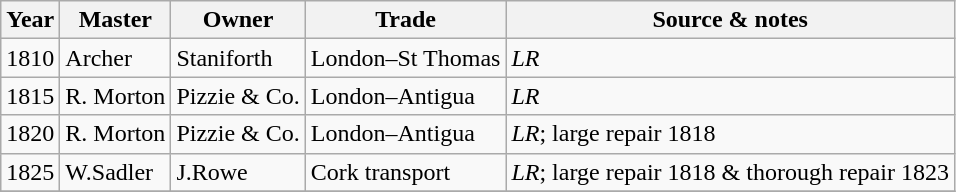<table class=" wikitable">
<tr>
<th>Year</th>
<th>Master</th>
<th>Owner</th>
<th>Trade</th>
<th>Source & notes</th>
</tr>
<tr>
<td>1810</td>
<td>Archer</td>
<td>Staniforth</td>
<td>London–St Thomas</td>
<td><em>LR</em></td>
</tr>
<tr>
<td>1815</td>
<td>R. Morton</td>
<td>Pizzie & Co.</td>
<td>London–Antigua</td>
<td><em>LR</em></td>
</tr>
<tr>
<td>1820</td>
<td>R. Morton</td>
<td>Pizzie & Co.</td>
<td>London–Antigua</td>
<td><em>LR</em>; large repair 1818</td>
</tr>
<tr>
<td>1825</td>
<td>W.Sadler</td>
<td>J.Rowe</td>
<td>Cork transport</td>
<td><em>LR</em>; large repair 1818 & thorough repair 1823</td>
</tr>
<tr>
</tr>
</table>
